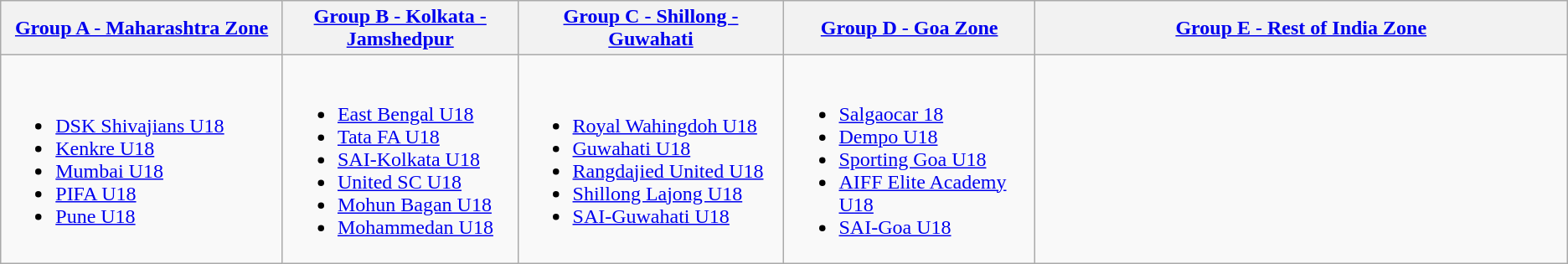<table class=wikitable>
<tr>
<th width=18%><a href='#'>Group A - Maharashtra Zone</a></th>
<th width=15%><a href='#'>Group B - Kolkata - Jamshedpur</a></th>
<th width=17%><a href='#'>Group C - Shillong - Guwahati</a></th>
<th width=16%><a href='#'>Group D - Goa Zone</a></th>
<th colspan=2><a href='#'>Group E - Rest of India Zone</a></th>
</tr>
<tr>
<td><br><ul><li><a href='#'>DSK Shivajians U18</a></li><li><a href='#'>Kenkre U18</a></li><li><a href='#'>Mumbai U18</a></li><li><a href='#'>PIFA U18</a></li><li><a href='#'>Pune U18</a></li></ul></td>
<td><br><ul><li><a href='#'>East Bengal U18</a></li><li><a href='#'>Tata FA U18</a></li><li><a href='#'>SAI-Kolkata U18</a></li><li><a href='#'>United SC U18</a></li><li><a href='#'>Mohun Bagan U18</a></li><li><a href='#'>Mohammedan U18</a></li></ul></td>
<td><br><ul><li><a href='#'>Royal Wahingdoh U18</a></li><li><a href='#'>Guwahati U18</a></li><li><a href='#'>Rangdajied United U18</a></li><li><a href='#'>Shillong Lajong U18</a></li><li><a href='#'>SAI-Guwahati U18</a></li></ul></td>
<td><br><ul><li><a href='#'>Salgaocar 18</a></li><li><a href='#'>Dempo U18</a></li><li><a href='#'>Sporting Goa U18</a></li><li><a href='#'>AIFF Elite Academy U18</a></li><li><a href='#'>SAI-Goa U18</a></li></ul></td>
</tr>
</table>
